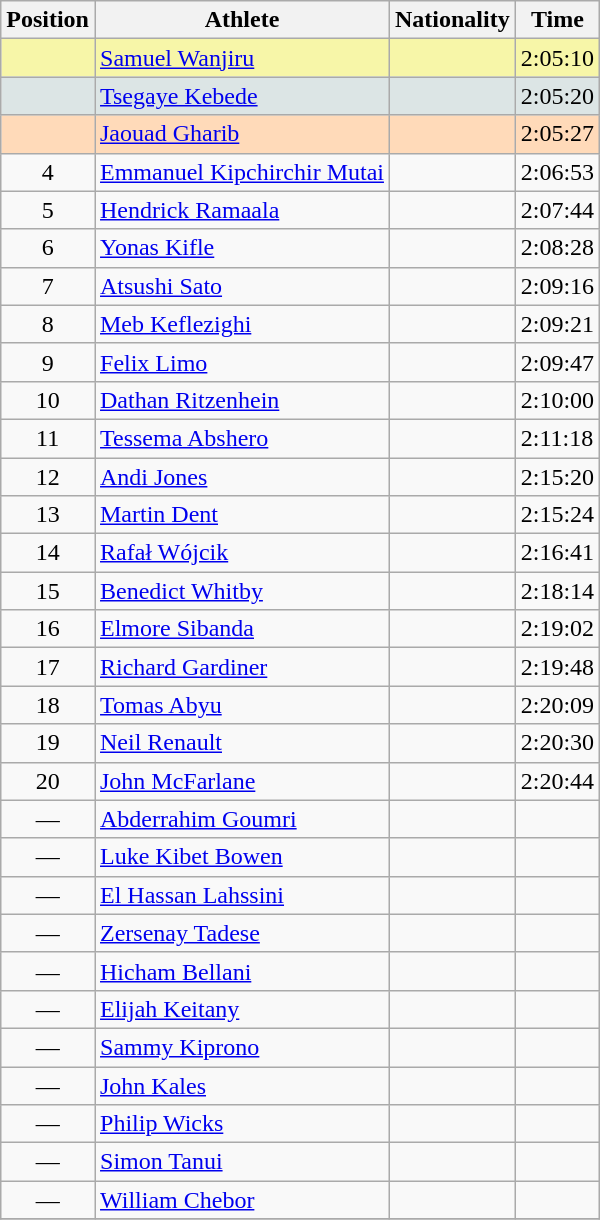<table class="wikitable sortable">
<tr>
<th>Position</th>
<th>Athlete</th>
<th>Nationality</th>
<th>Time</th>
</tr>
<tr bgcolor=#F7F6A8>
<td align=center></td>
<td><a href='#'>Samuel Wanjiru</a></td>
<td></td>
<td>2:05:10</td>
</tr>
<tr bgcolor=#DCE5E5>
<td align=center></td>
<td><a href='#'>Tsegaye Kebede</a></td>
<td></td>
<td>2:05:20</td>
</tr>
<tr bgcolor=#FFDAB9>
<td align=center></td>
<td><a href='#'>Jaouad Gharib</a></td>
<td></td>
<td>2:05:27</td>
</tr>
<tr>
<td align=center>4</td>
<td><a href='#'>Emmanuel Kipchirchir Mutai</a></td>
<td></td>
<td>2:06:53</td>
</tr>
<tr>
<td align=center>5</td>
<td><a href='#'>Hendrick Ramaala</a></td>
<td></td>
<td>2:07:44</td>
</tr>
<tr>
<td align=center>6</td>
<td><a href='#'>Yonas Kifle</a></td>
<td></td>
<td>2:08:28</td>
</tr>
<tr>
<td align=center>7</td>
<td><a href='#'>Atsushi Sato</a></td>
<td></td>
<td>2:09:16</td>
</tr>
<tr>
<td align=center>8</td>
<td><a href='#'>Meb Keflezighi</a></td>
<td></td>
<td>2:09:21</td>
</tr>
<tr>
<td align=center>9</td>
<td><a href='#'>Felix Limo</a></td>
<td></td>
<td>2:09:47</td>
</tr>
<tr>
<td align=center>10</td>
<td><a href='#'>Dathan Ritzenhein</a></td>
<td></td>
<td>2:10:00</td>
</tr>
<tr>
<td align=center>11</td>
<td><a href='#'>Tessema Abshero</a></td>
<td></td>
<td>2:11:18</td>
</tr>
<tr>
<td align=center>12</td>
<td><a href='#'>Andi Jones</a></td>
<td></td>
<td>2:15:20</td>
</tr>
<tr>
<td align=center>13</td>
<td><a href='#'>Martin Dent</a></td>
<td></td>
<td>2:15:24</td>
</tr>
<tr>
<td align=center>14</td>
<td><a href='#'>Rafał Wójcik</a></td>
<td></td>
<td>2:16:41</td>
</tr>
<tr>
<td align=center>15</td>
<td><a href='#'>Benedict Whitby</a></td>
<td></td>
<td>2:18:14</td>
</tr>
<tr>
<td align=center>16</td>
<td><a href='#'>Elmore Sibanda</a></td>
<td></td>
<td>2:19:02</td>
</tr>
<tr>
<td align=center>17</td>
<td><a href='#'>Richard Gardiner</a></td>
<td></td>
<td>2:19:48</td>
</tr>
<tr>
<td align=center>18</td>
<td><a href='#'>Tomas Abyu</a></td>
<td></td>
<td>2:20:09</td>
</tr>
<tr>
<td align=center>19</td>
<td><a href='#'>Neil Renault</a></td>
<td></td>
<td>2:20:30</td>
</tr>
<tr>
<td align=center>20</td>
<td><a href='#'>John McFarlane</a></td>
<td></td>
<td>2:20:44</td>
</tr>
<tr>
<td align=center>—</td>
<td><a href='#'>Abderrahim Goumri</a></td>
<td></td>
<td></td>
</tr>
<tr>
<td align=center>—</td>
<td><a href='#'>Luke Kibet Bowen</a></td>
<td></td>
<td></td>
</tr>
<tr>
<td align=center>—</td>
<td><a href='#'>El Hassan Lahssini</a></td>
<td></td>
<td></td>
</tr>
<tr>
<td align=center>—</td>
<td><a href='#'>Zersenay Tadese</a></td>
<td></td>
<td></td>
</tr>
<tr>
<td align=center>—</td>
<td><a href='#'>Hicham Bellani</a></td>
<td></td>
<td></td>
</tr>
<tr>
<td align=center>—</td>
<td><a href='#'>Elijah Keitany</a></td>
<td></td>
<td></td>
</tr>
<tr>
<td align=center>—</td>
<td><a href='#'>Sammy Kiprono</a></td>
<td></td>
<td></td>
</tr>
<tr>
<td align=center>—</td>
<td><a href='#'>John Kales</a></td>
<td></td>
<td></td>
</tr>
<tr>
<td align=center>—</td>
<td><a href='#'>Philip Wicks</a></td>
<td></td>
<td></td>
</tr>
<tr>
<td align=center>—</td>
<td><a href='#'>Simon Tanui</a></td>
<td></td>
<td></td>
</tr>
<tr>
<td align=center>—</td>
<td><a href='#'>William Chebor</a></td>
<td></td>
<td></td>
</tr>
<tr>
</tr>
</table>
